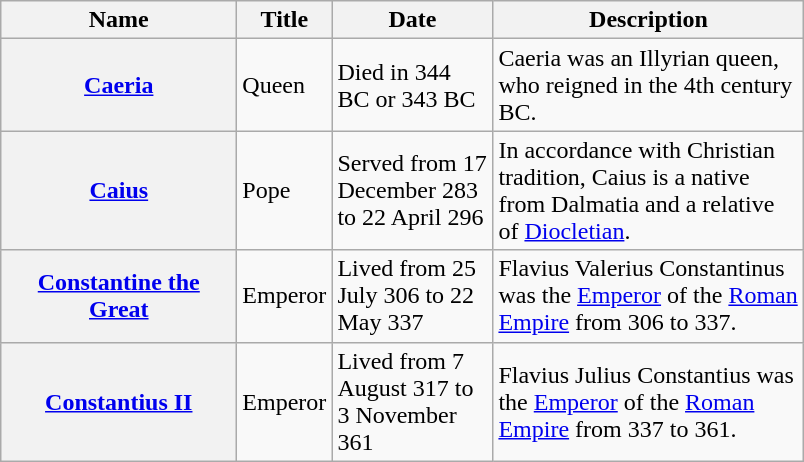<table class="wikitable sortable">
<tr>
<th scope="col" style="width: 150px;">Name</th>
<th scope="col" style="width: 50px;">Title</th>
<th scope="col" style="width: 100px;">Date</th>
<th scope="col" style="width: 200px;">Description</th>
</tr>
<tr>
<th><a href='#'>Caeria</a></th>
<td>Queen</td>
<td>Died in 344 BC or 343 BC</td>
<td>Caeria was an Illyrian queen, who reigned in the 4th century BC.</td>
</tr>
<tr>
<th><a href='#'>Caius</a></th>
<td>Pope</td>
<td>Served from 17 December 283 to 22 April 296</td>
<td>In accordance with Christian tradition, Caius is a native from Dalmatia and a relative of <a href='#'>Diocletian</a>.</td>
</tr>
<tr>
<th><a href='#'>Constantine the Great</a></th>
<td>Emperor</td>
<td>Lived from 25 July 306 to 22 May 337</td>
<td>Flavius Valerius Constantinus was the <a href='#'>Emperor</a> of the <a href='#'>Roman Empire</a> from 306 to 337.</td>
</tr>
<tr>
<th><a href='#'>Constantius II</a></th>
<td>Emperor</td>
<td>Lived from 7 August 317 to 3 November 361</td>
<td>Flavius Julius Constantius was the <a href='#'>Emperor</a> of the <a href='#'>Roman Empire</a> from 337 to 361.</td>
</tr>
</table>
